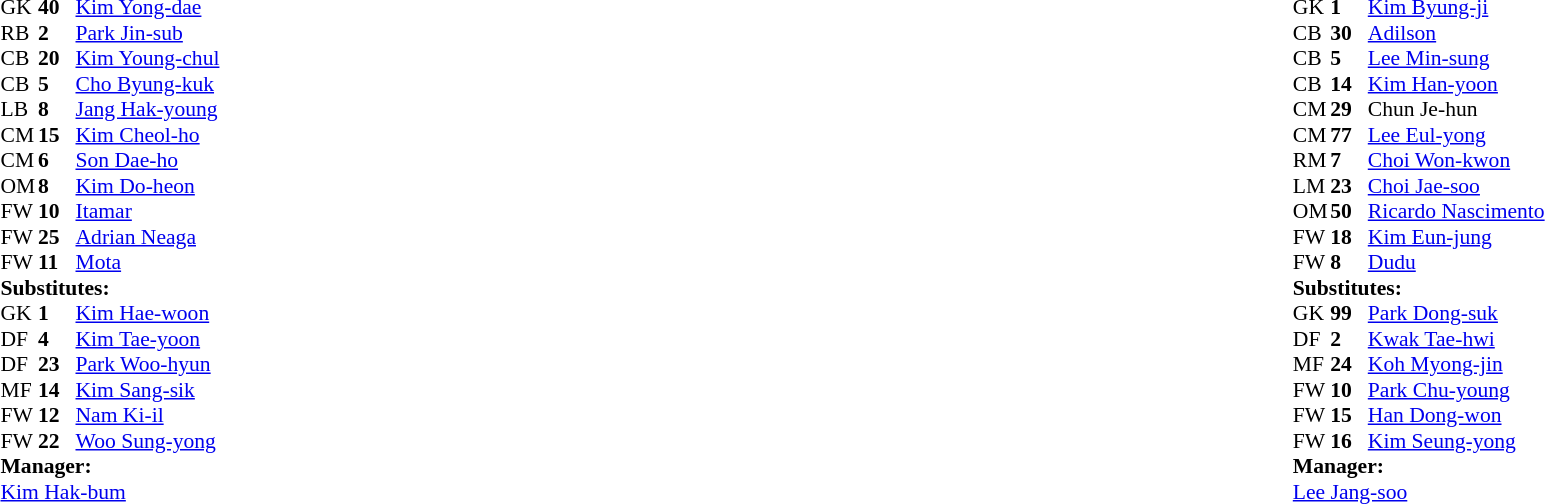<table width="100%">
<tr>
<td valign="top" width="50%"><br><table style="font-size: 90%" cellspacing="0" cellpadding="0">
<tr>
<th width=25></th>
<th width=25></th>
</tr>
<tr>
<td>GK</td>
<td><strong>40</strong></td>
<td> <a href='#'>Kim Yong-dae</a></td>
</tr>
<tr>
<td>RB</td>
<td><strong>2</strong></td>
<td> <a href='#'>Park Jin-sub</a></td>
<td></td>
<td></td>
</tr>
<tr>
<td>CB</td>
<td><strong>20</strong></td>
<td> <a href='#'>Kim Young-chul</a></td>
</tr>
<tr>
<td>CB</td>
<td><strong>5</strong></td>
<td> <a href='#'>Cho Byung-kuk</a></td>
</tr>
<tr>
<td>LB</td>
<td><strong>8</strong></td>
<td> <a href='#'>Jang Hak-young</a></td>
<td></td>
</tr>
<tr>
<td>CM</td>
<td><strong>15</strong></td>
<td> <a href='#'>Kim Cheol-ho</a></td>
<td></td>
</tr>
<tr>
<td>CM</td>
<td><strong>6</strong></td>
<td> <a href='#'>Son Dae-ho</a></td>
</tr>
<tr>
<td>OM</td>
<td><strong>8</strong></td>
<td> <a href='#'>Kim Do-heon</a></td>
</tr>
<tr>
<td>FW</td>
<td><strong>10</strong></td>
<td> <a href='#'>Itamar</a></td>
<td></td>
<td></td>
</tr>
<tr>
<td>FW</td>
<td><strong>25</strong></td>
<td> <a href='#'>Adrian Neaga</a></td>
<td></td>
<td></td>
</tr>
<tr>
<td>FW</td>
<td><strong>11</strong></td>
<td> <a href='#'>Mota</a></td>
</tr>
<tr>
<td colspan=3><strong>Substitutes:</strong></td>
</tr>
<tr>
<td>GK</td>
<td><strong>1</strong></td>
<td> <a href='#'>Kim Hae-woon</a></td>
</tr>
<tr>
<td>DF</td>
<td><strong>4</strong></td>
<td> <a href='#'>Kim Tae-yoon</a></td>
<td></td>
<td></td>
</tr>
<tr>
<td>DF</td>
<td><strong>23</strong></td>
<td> <a href='#'>Park Woo-hyun</a></td>
</tr>
<tr>
<td>MF</td>
<td><strong>14</strong></td>
<td> <a href='#'>Kim Sang-sik</a></td>
<td></td>
<td></td>
</tr>
<tr>
<td>FW</td>
<td><strong>12</strong></td>
<td> <a href='#'>Nam Ki-il</a></td>
</tr>
<tr>
<td>FW</td>
<td><strong>22</strong></td>
<td> <a href='#'>Woo Sung-yong</a></td>
<td></td>
<td></td>
</tr>
<tr>
<td colspan=3><strong>Manager:</strong></td>
</tr>
<tr>
<td colspan=4> <a href='#'>Kim Hak-bum</a></td>
</tr>
</table>
</td>
<td valign="top"></td>
<td valign="top" width="50%"><br><table style="font-size: 90%" cellspacing="0" cellpadding="0" align=center>
<tr>
<th width=25></th>
<th width=25></th>
</tr>
<tr>
<td>GK</td>
<td><strong>1</strong></td>
<td> <a href='#'>Kim Byung-ji</a></td>
</tr>
<tr>
<td>CB</td>
<td><strong>30</strong></td>
<td> <a href='#'>Adilson</a></td>
</tr>
<tr>
<td>CB</td>
<td><strong>5</strong></td>
<td> <a href='#'>Lee Min-sung</a></td>
<td></td>
</tr>
<tr>
<td>CB</td>
<td><strong>14</strong></td>
<td> <a href='#'>Kim Han-yoon</a></td>
<td></td>
</tr>
<tr>
<td>CM</td>
<td><strong>29</strong></td>
<td> Chun Je-hun</td>
<td></td>
<td></td>
</tr>
<tr>
<td>CM</td>
<td><strong>77</strong></td>
<td> <a href='#'>Lee Eul-yong</a></td>
<td></td>
</tr>
<tr>
<td>RM</td>
<td><strong>7</strong></td>
<td> <a href='#'>Choi Won-kwon</a></td>
<td></td>
<td></td>
</tr>
<tr>
<td>LM</td>
<td><strong>23</strong></td>
<td> <a href='#'>Choi Jae-soo</a></td>
<td></td>
<td></td>
</tr>
<tr>
<td>OM</td>
<td><strong>50</strong></td>
<td> <a href='#'>Ricardo Nascimento</a></td>
<td></td>
</tr>
<tr>
<td>FW</td>
<td><strong>18</strong></td>
<td> <a href='#'>Kim Eun-jung</a></td>
</tr>
<tr>
<td>FW</td>
<td><strong>8</strong></td>
<td> <a href='#'>Dudu</a></td>
</tr>
<tr>
<td colspan=3><strong>Substitutes:</strong></td>
</tr>
<tr>
<td>GK</td>
<td><strong>99</strong></td>
<td> <a href='#'>Park Dong-suk</a></td>
</tr>
<tr>
<td>DF</td>
<td><strong>2</strong></td>
<td> <a href='#'>Kwak Tae-hwi</a></td>
</tr>
<tr>
<td>MF</td>
<td><strong>24</strong></td>
<td> <a href='#'>Koh Myong-jin</a></td>
<td></td>
<td></td>
</tr>
<tr>
<td>FW</td>
<td><strong>10</strong></td>
<td> <a href='#'>Park Chu-young</a></td>
<td></td>
<td></td>
</tr>
<tr>
<td>FW</td>
<td><strong>15</strong></td>
<td> <a href='#'>Han Dong-won</a></td>
<td></td>
<td></td>
</tr>
<tr>
<td>FW</td>
<td><strong>16</strong></td>
<td> <a href='#'>Kim Seung-yong</a></td>
</tr>
<tr>
<td colspan=3><strong>Manager:</strong></td>
</tr>
<tr>
<td colspan=4> <a href='#'>Lee Jang-soo</a></td>
</tr>
</table>
</td>
</tr>
</table>
